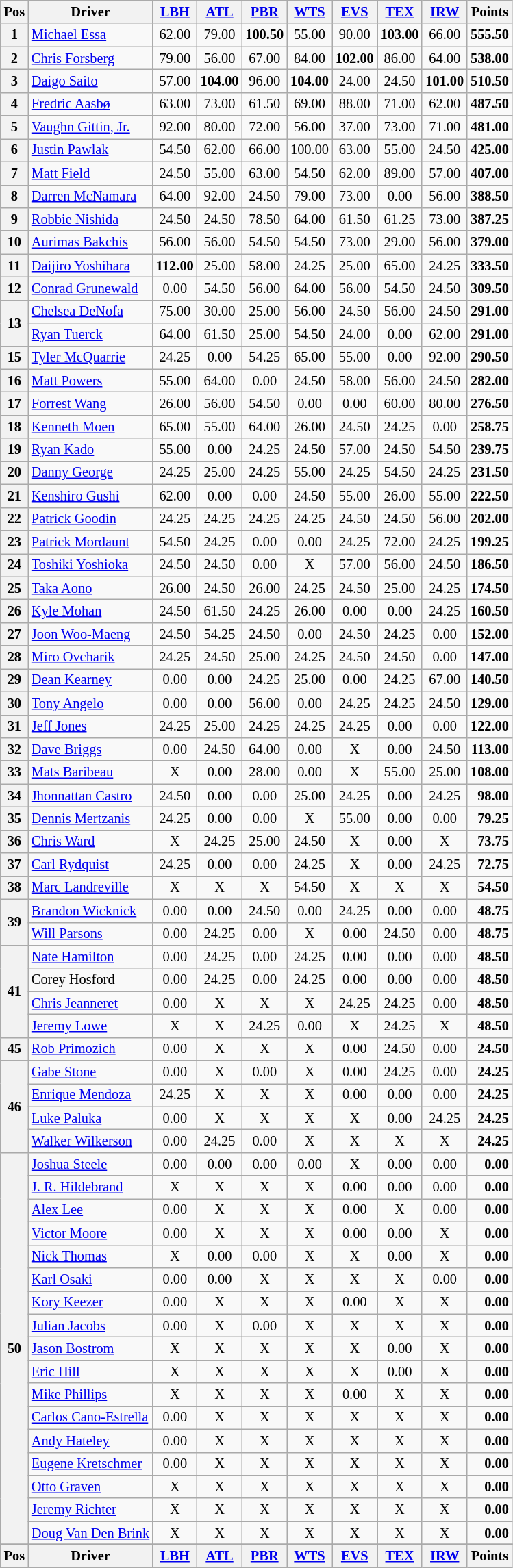<table class="wikitable" style="font-size:85%; text-align:center">
<tr style="background:#f9f9f9" valign="top">
<th valign="middle">Pos</th>
<th valign="middle">Driver</th>
<th><a href='#'>LBH</a></th>
<th><a href='#'>ATL</a></th>
<th><a href='#'>PBR</a></th>
<th><a href='#'>WTS</a></th>
<th><a href='#'>EVS</a></th>
<th><a href='#'>TEX</a></th>
<th><a href='#'>IRW</a></th>
<th valign="middle">Points</th>
</tr>
<tr>
<th>1</th>
<td align="left"> <a href='#'>Michael Essa</a></td>
<td>62.00</td>
<td>79.00</td>
<td><strong>100.50</strong></td>
<td>55.00</td>
<td>90.00</td>
<td><strong>103.00</strong></td>
<td>66.00</td>
<td align="right"><strong>555.50</strong></td>
</tr>
<tr>
<th>2</th>
<td align="left"> <a href='#'>Chris Forsberg</a></td>
<td>79.00</td>
<td>56.00</td>
<td>67.00</td>
<td>84.00</td>
<td><strong>102.00</strong></td>
<td>86.00</td>
<td>64.00</td>
<td align="right"><strong>538.00</strong></td>
</tr>
<tr>
<th>3</th>
<td align="left"> <a href='#'>Daigo Saito</a></td>
<td>57.00</td>
<td><strong>104.00</strong></td>
<td>96.00</td>
<td><strong>104.00</strong></td>
<td>24.00</td>
<td>24.50</td>
<td><strong>101.00</strong></td>
<td align="right"><strong>510.50</strong></td>
</tr>
<tr>
<th>4</th>
<td align="left"> <a href='#'>Fredric Aasbø</a></td>
<td>63.00</td>
<td>73.00</td>
<td>61.50</td>
<td>69.00</td>
<td>88.00</td>
<td>71.00</td>
<td>62.00</td>
<td align="right"><strong>487.50</strong></td>
</tr>
<tr>
<th>5</th>
<td align="left"> <a href='#'>Vaughn Gittin, Jr.</a></td>
<td>92.00</td>
<td>80.00</td>
<td>72.00</td>
<td>56.00</td>
<td>37.00</td>
<td>73.00</td>
<td>71.00</td>
<td align="right"><strong>481.00</strong></td>
</tr>
<tr>
<th>6</th>
<td align="left"> <a href='#'>Justin Pawlak</a></td>
<td>54.50</td>
<td>62.00</td>
<td>66.00</td>
<td>100.00</td>
<td>63.00</td>
<td>55.00</td>
<td>24.50</td>
<td align="right"><strong>425.00</strong></td>
</tr>
<tr>
<th>7</th>
<td align="left"> <a href='#'>Matt Field</a></td>
<td>24.50</td>
<td>55.00</td>
<td>63.00</td>
<td>54.50</td>
<td>62.00</td>
<td>89.00</td>
<td>57.00</td>
<td align="right"><strong>407.00</strong></td>
</tr>
<tr>
<th>8</th>
<td align="left"> <a href='#'>Darren McNamara</a></td>
<td>64.00</td>
<td>92.00</td>
<td>24.50</td>
<td>79.00</td>
<td>73.00</td>
<td>0.00</td>
<td>56.00</td>
<td align="right"><strong>388.50</strong></td>
</tr>
<tr>
<th>9</th>
<td align="left"> <a href='#'>Robbie Nishida</a></td>
<td>24.50</td>
<td>24.50</td>
<td>78.50</td>
<td>64.00</td>
<td>61.50</td>
<td>61.25</td>
<td>73.00</td>
<td align="right"><strong>387.25</strong></td>
</tr>
<tr>
<th>10</th>
<td align="left"> <a href='#'>Aurimas Bakchis</a></td>
<td>56.00</td>
<td>56.00</td>
<td>54.50</td>
<td>54.50</td>
<td>73.00</td>
<td>29.00</td>
<td>56.00</td>
<td align="right"><strong>379.00</strong></td>
</tr>
<tr>
<th>11</th>
<td align="left"> <a href='#'>Daijiro Yoshihara</a></td>
<td><strong>112.00</strong></td>
<td>25.00</td>
<td>58.00</td>
<td>24.25</td>
<td>25.00</td>
<td>65.00</td>
<td>24.25</td>
<td align="right"><strong>333.50</strong></td>
</tr>
<tr>
<th>12</th>
<td align="left"> <a href='#'>Conrad Grunewald</a></td>
<td>0.00</td>
<td>54.50</td>
<td>56.00</td>
<td>64.00</td>
<td>56.00</td>
<td>54.50</td>
<td>24.50</td>
<td align="right"><strong>309.50</strong></td>
</tr>
<tr>
<th rowspan=2>13</th>
<td align="left"> <a href='#'>Chelsea DeNofa</a></td>
<td>75.00</td>
<td>30.00</td>
<td>25.00</td>
<td>56.00</td>
<td>24.50</td>
<td>56.00</td>
<td>24.50</td>
<td align="right"><strong>291.00</strong></td>
</tr>
<tr>
<td align="left"> <a href='#'>Ryan Tuerck</a></td>
<td>64.00</td>
<td>61.50</td>
<td>25.00</td>
<td>54.50</td>
<td>24.00</td>
<td>0.00</td>
<td>62.00</td>
<td align="right"><strong>291.00</strong></td>
</tr>
<tr>
<th>15</th>
<td align="left"> <a href='#'>Tyler McQuarrie</a></td>
<td>24.25</td>
<td>0.00</td>
<td>54.25</td>
<td>65.00</td>
<td>55.00</td>
<td>0.00</td>
<td>92.00</td>
<td align="right"><strong>290.50</strong></td>
</tr>
<tr>
<th>16</th>
<td align="left"> <a href='#'>Matt Powers</a></td>
<td>55.00</td>
<td>64.00</td>
<td>0.00</td>
<td>24.50</td>
<td>58.00</td>
<td>56.00</td>
<td>24.50</td>
<td align="right"><strong>282.00</strong></td>
</tr>
<tr>
<th>17</th>
<td align="left"> <a href='#'>Forrest Wang</a></td>
<td>26.00</td>
<td>56.00</td>
<td>54.50</td>
<td>0.00</td>
<td>0.00</td>
<td>60.00</td>
<td>80.00</td>
<td align="right"><strong>276.50</strong></td>
</tr>
<tr>
<th>18</th>
<td align="left"> <a href='#'>Kenneth Moen</a></td>
<td>65.00</td>
<td>55.00</td>
<td>64.00</td>
<td>26.00</td>
<td>24.50</td>
<td>24.25</td>
<td>0.00</td>
<td align="right"><strong>258.75</strong></td>
</tr>
<tr>
<th>19</th>
<td align="left"> <a href='#'>Ryan Kado</a></td>
<td>55.00</td>
<td>0.00</td>
<td>24.25</td>
<td>24.50</td>
<td>57.00</td>
<td>24.50</td>
<td>54.50</td>
<td align="right"><strong>239.75</strong></td>
</tr>
<tr>
<th>20</th>
<td align="left"> <a href='#'>Danny George</a></td>
<td>24.25</td>
<td>25.00</td>
<td>24.25</td>
<td>55.00</td>
<td>24.25</td>
<td>54.50</td>
<td>24.25</td>
<td align="right"><strong>231.50</strong></td>
</tr>
<tr>
<th>21</th>
<td align="left"> <a href='#'>Kenshiro Gushi</a></td>
<td>62.00</td>
<td>0.00</td>
<td>0.00</td>
<td>24.50</td>
<td>55.00</td>
<td>26.00</td>
<td>55.00</td>
<td align="right"><strong>222.50</strong></td>
</tr>
<tr>
<th>22</th>
<td align="left"> <a href='#'>Patrick Goodin</a></td>
<td>24.25</td>
<td>24.25</td>
<td>24.25</td>
<td>24.25</td>
<td>24.50</td>
<td>24.50</td>
<td>56.00</td>
<td align="right"><strong>202.00</strong></td>
</tr>
<tr>
<th>23</th>
<td align="left"> <a href='#'>Patrick Mordaunt</a></td>
<td>54.50</td>
<td>24.25</td>
<td>0.00</td>
<td>0.00</td>
<td>24.25</td>
<td>72.00</td>
<td>24.25</td>
<td align="right"><strong>199.25</strong></td>
</tr>
<tr>
<th>24</th>
<td align="left"> <a href='#'>Toshiki Yoshioka</a></td>
<td>24.50</td>
<td>24.50</td>
<td>0.00</td>
<td>X</td>
<td>57.00</td>
<td>56.00</td>
<td>24.50</td>
<td align="right"><strong>186.50</strong></td>
</tr>
<tr>
<th>25</th>
<td align="left"> <a href='#'>Taka Aono</a></td>
<td>26.00</td>
<td>24.50</td>
<td>26.00</td>
<td>24.25</td>
<td>24.50</td>
<td>25.00</td>
<td>24.25</td>
<td align="right"><strong>174.50</strong></td>
</tr>
<tr>
<th>26</th>
<td align="left"> <a href='#'>Kyle Mohan</a></td>
<td>24.50</td>
<td>61.50</td>
<td>24.25</td>
<td>26.00</td>
<td>0.00</td>
<td>0.00</td>
<td>24.25</td>
<td align="right"><strong>160.50</strong></td>
</tr>
<tr>
<th>27</th>
<td align="left"> <a href='#'>Joon Woo-Maeng</a></td>
<td>24.50</td>
<td>54.25</td>
<td>24.50</td>
<td>0.00</td>
<td>24.50</td>
<td>24.25</td>
<td>0.00</td>
<td align="right"><strong>152.00</strong></td>
</tr>
<tr>
<th>28</th>
<td align="left"> <a href='#'>Miro Ovcharik</a></td>
<td>24.25</td>
<td>24.50</td>
<td>25.00</td>
<td>24.25</td>
<td>24.50</td>
<td>24.50</td>
<td>0.00</td>
<td align="right"><strong>147.00</strong></td>
</tr>
<tr>
<th>29</th>
<td align="left"> <a href='#'>Dean Kearney</a></td>
<td>0.00</td>
<td>0.00</td>
<td>24.25</td>
<td>25.00</td>
<td>0.00</td>
<td>24.25</td>
<td>67.00</td>
<td align="right"><strong>140.50</strong></td>
</tr>
<tr>
<th>30</th>
<td align="left"> <a href='#'>Tony Angelo</a></td>
<td>0.00</td>
<td>0.00</td>
<td>56.00</td>
<td>0.00</td>
<td>24.25</td>
<td>24.25</td>
<td>24.50</td>
<td align="right"><strong>129.00</strong></td>
</tr>
<tr>
<th>31</th>
<td align="left"> <a href='#'>Jeff Jones</a></td>
<td>24.25</td>
<td>25.00</td>
<td>24.25</td>
<td>24.25</td>
<td>24.25</td>
<td>0.00</td>
<td>0.00</td>
<td align="right"><strong>122.00</strong></td>
</tr>
<tr>
<th>32</th>
<td align="left"> <a href='#'>Dave Briggs</a></td>
<td>0.00</td>
<td>24.50</td>
<td>64.00</td>
<td>0.00</td>
<td>X</td>
<td>0.00</td>
<td>24.50</td>
<td align="right"><strong>113.00</strong></td>
</tr>
<tr>
<th>33</th>
<td align="left"> <a href='#'>Mats Baribeau</a></td>
<td>X</td>
<td>0.00</td>
<td>28.00</td>
<td>0.00</td>
<td>X</td>
<td>55.00</td>
<td>25.00</td>
<td align="right"><strong>108.00</strong></td>
</tr>
<tr>
<th>34</th>
<td align="left"> <a href='#'>Jhonnattan Castro</a></td>
<td>24.50</td>
<td>0.00</td>
<td>0.00</td>
<td>25.00</td>
<td>24.25</td>
<td>0.00</td>
<td>24.25</td>
<td align="right"><strong>98.00</strong></td>
</tr>
<tr>
<th>35</th>
<td align="left"> <a href='#'>Dennis Mertzanis</a></td>
<td>24.25</td>
<td>0.00</td>
<td>0.00</td>
<td>X</td>
<td>55.00</td>
<td>0.00</td>
<td>0.00</td>
<td align="right"><strong>79.25</strong></td>
</tr>
<tr>
<th>36</th>
<td align="left"> <a href='#'>Chris Ward</a></td>
<td>X</td>
<td>24.25</td>
<td>25.00</td>
<td>24.50</td>
<td>X</td>
<td>0.00</td>
<td>X</td>
<td align="right"><strong>73.75</strong></td>
</tr>
<tr>
<th>37</th>
<td align="left"> <a href='#'>Carl Rydquist</a></td>
<td>24.25</td>
<td>0.00</td>
<td>0.00</td>
<td>24.25</td>
<td>X</td>
<td>0.00</td>
<td>24.25</td>
<td align="right"><strong>72.75</strong></td>
</tr>
<tr>
<th>38</th>
<td align="left"> <a href='#'>Marc Landreville</a></td>
<td>X</td>
<td>X</td>
<td>X</td>
<td>54.50</td>
<td>X</td>
<td>X</td>
<td>X</td>
<td align="right"><strong>54.50</strong></td>
</tr>
<tr>
<th rowspan=2>39</th>
<td align="left"> <a href='#'>Brandon Wicknick</a></td>
<td>0.00</td>
<td>0.00</td>
<td>24.50</td>
<td>0.00</td>
<td>24.25</td>
<td>0.00</td>
<td>0.00</td>
<td align="right"><strong>48.75</strong></td>
</tr>
<tr>
<td align="left"> <a href='#'>Will Parsons</a></td>
<td>0.00</td>
<td>24.25</td>
<td>0.00</td>
<td>X</td>
<td>0.00</td>
<td>24.50</td>
<td>0.00</td>
<td align="right"><strong>48.75</strong></td>
</tr>
<tr>
<th rowspan=4>41</th>
<td align="left"> <a href='#'>Nate Hamilton</a></td>
<td>0.00</td>
<td>24.25</td>
<td>0.00</td>
<td>24.25</td>
<td>0.00</td>
<td>0.00</td>
<td>0.00</td>
<td align="right"><strong>48.50</strong></td>
</tr>
<tr>
<td align="left"> Corey Hosford</td>
<td>0.00</td>
<td>24.25</td>
<td>0.00</td>
<td>24.25</td>
<td>0.00</td>
<td>0.00</td>
<td>0.00</td>
<td align="right"><strong>48.50</strong></td>
</tr>
<tr>
<td align="left"> <a href='#'>Chris Jeanneret</a></td>
<td>0.00</td>
<td>X</td>
<td>X</td>
<td>X</td>
<td>24.25</td>
<td>24.25</td>
<td>0.00</td>
<td align="right"><strong>48.50</strong></td>
</tr>
<tr>
<td align="left"> <a href='#'>Jeremy Lowe</a></td>
<td>X</td>
<td>X</td>
<td>24.25</td>
<td>0.00</td>
<td>X</td>
<td>24.25</td>
<td>X</td>
<td align="right"><strong>48.50</strong></td>
</tr>
<tr>
<th>45</th>
<td align="left"> <a href='#'>Rob Primozich</a></td>
<td>0.00</td>
<td>X</td>
<td>X</td>
<td>X</td>
<td>0.00</td>
<td>24.50</td>
<td>0.00</td>
<td align="right"><strong>24.50</strong></td>
</tr>
<tr>
<th rowspan=4>46</th>
<td align="left"> <a href='#'>Gabe Stone</a></td>
<td>0.00</td>
<td>X</td>
<td>0.00</td>
<td>X</td>
<td>0.00</td>
<td>24.25</td>
<td>0.00</td>
<td align="right"><strong>24.25</strong></td>
</tr>
<tr>
<td align="left"> <a href='#'>Enrique Mendoza</a></td>
<td>24.25</td>
<td>X</td>
<td>X</td>
<td>X</td>
<td>0.00</td>
<td>0.00</td>
<td>0.00</td>
<td align="right"><strong>24.25</strong></td>
</tr>
<tr>
<td align="left"> <a href='#'>Luke Paluka</a></td>
<td>0.00</td>
<td>X</td>
<td>X</td>
<td>X</td>
<td>X</td>
<td>0.00</td>
<td>24.25</td>
<td align="right"><strong>24.25</strong></td>
</tr>
<tr>
<td align="left"> <a href='#'>Walker Wilkerson</a></td>
<td>0.00</td>
<td>24.25</td>
<td>0.00</td>
<td>X</td>
<td>X</td>
<td>X</td>
<td>X</td>
<td align="right"><strong>24.25</strong></td>
</tr>
<tr>
<th rowspan=17>50</th>
<td align="left"> <a href='#'>Joshua Steele</a></td>
<td>0.00</td>
<td>0.00</td>
<td>0.00</td>
<td>0.00</td>
<td>X</td>
<td>0.00</td>
<td>0.00</td>
<td align="right"><strong>0.00</strong></td>
</tr>
<tr>
<td align="left"> <a href='#'>J. R. Hildebrand</a></td>
<td>X</td>
<td>X</td>
<td>X</td>
<td>X</td>
<td>0.00</td>
<td>0.00</td>
<td>0.00</td>
<td align="right"><strong>0.00</strong></td>
</tr>
<tr>
<td align="left"> <a href='#'>Alex Lee</a></td>
<td>0.00</td>
<td>X</td>
<td>X</td>
<td>X</td>
<td>0.00</td>
<td>X</td>
<td>0.00</td>
<td align="right"><strong>0.00</strong></td>
</tr>
<tr>
<td align="left"> <a href='#'>Victor Moore</a></td>
<td>0.00</td>
<td>X</td>
<td>X</td>
<td>X</td>
<td>0.00</td>
<td>0.00</td>
<td>X</td>
<td align="right"><strong>0.00</strong></td>
</tr>
<tr>
<td align="left"> <a href='#'>Nick Thomas</a></td>
<td>X</td>
<td>0.00</td>
<td>0.00</td>
<td>X</td>
<td>X</td>
<td>0.00</td>
<td>X</td>
<td align="right"><strong>0.00</strong></td>
</tr>
<tr>
<td align="left"> <a href='#'>Karl Osaki</a></td>
<td>0.00</td>
<td>0.00</td>
<td>X</td>
<td>X</td>
<td>X</td>
<td>X</td>
<td>0.00</td>
<td align="right"><strong>0.00</strong></td>
</tr>
<tr>
<td align="left"> <a href='#'>Kory Keezer</a></td>
<td>0.00</td>
<td>X</td>
<td>X</td>
<td>X</td>
<td>0.00</td>
<td>X</td>
<td>X</td>
<td align="right"><strong>0.00</strong></td>
</tr>
<tr>
<td align="left"> <a href='#'>Julian Jacobs</a></td>
<td>0.00</td>
<td>X</td>
<td>0.00</td>
<td>X</td>
<td>X</td>
<td>X</td>
<td>X</td>
<td align="right"><strong>0.00</strong></td>
</tr>
<tr>
<td align="left"> <a href='#'>Jason Bostrom</a></td>
<td>X</td>
<td>X</td>
<td>X</td>
<td>X</td>
<td>X</td>
<td>0.00</td>
<td>X</td>
<td align="right"><strong>0.00</strong></td>
</tr>
<tr>
<td align="left"> <a href='#'>Eric Hill</a></td>
<td>X</td>
<td>X</td>
<td>X</td>
<td>X</td>
<td>X</td>
<td>0.00</td>
<td>X</td>
<td align="right"><strong>0.00</strong></td>
</tr>
<tr>
<td align="left"> <a href='#'>Mike Phillips</a></td>
<td>X</td>
<td>X</td>
<td>X</td>
<td>X</td>
<td>0.00</td>
<td>X</td>
<td>X</td>
<td align="right"><strong>0.00</strong></td>
</tr>
<tr>
<td align="left"> <a href='#'>Carlos Cano-Estrella</a></td>
<td>0.00</td>
<td>X</td>
<td>X</td>
<td>X</td>
<td>X</td>
<td>X</td>
<td>X</td>
<td align="right"><strong>0.00</strong></td>
</tr>
<tr>
<td align="left"> <a href='#'>Andy Hateley</a></td>
<td>0.00</td>
<td>X</td>
<td>X</td>
<td>X</td>
<td>X</td>
<td>X</td>
<td>X</td>
<td align="right"><strong>0.00</strong></td>
</tr>
<tr>
<td align="left"> <a href='#'>Eugene Kretschmer</a></td>
<td>0.00</td>
<td>X</td>
<td>X</td>
<td>X</td>
<td>X</td>
<td>X</td>
<td>X</td>
<td align="right"><strong>0.00</strong></td>
</tr>
<tr>
<td align="left"> <a href='#'>Otto Graven</a></td>
<td>X</td>
<td>X</td>
<td>X</td>
<td>X</td>
<td>X</td>
<td>X</td>
<td>X</td>
<td align="right"><strong>0.00</strong></td>
</tr>
<tr>
<td align="left"> <a href='#'>Jeremy Richter</a></td>
<td>X</td>
<td>X</td>
<td>X</td>
<td>X</td>
<td>X</td>
<td>X</td>
<td>X</td>
<td align="right"><strong>0.00</strong></td>
</tr>
<tr>
<td align="left"> <a href='#'>Doug Van Den Brink</a></td>
<td>X</td>
<td>X</td>
<td>X</td>
<td>X</td>
<td>X</td>
<td>X</td>
<td>X</td>
<td align="right"><strong>0.00</strong></td>
</tr>
<tr>
</tr>
<tr style="background:#f9f9f9" valign="top">
<th valign="middle">Pos</th>
<th valign="middle">Driver</th>
<th><a href='#'>LBH</a></th>
<th><a href='#'>ATL</a></th>
<th><a href='#'>PBR</a></th>
<th><a href='#'>WTS</a></th>
<th><a href='#'>EVS</a></th>
<th><a href='#'>TEX</a></th>
<th><a href='#'>IRW</a></th>
<th valign="middle">Points</th>
</tr>
</table>
